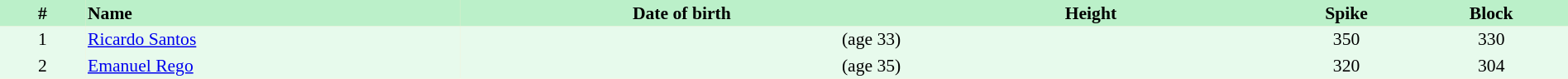<table border=0 cellpadding=2 cellspacing=0  |- bgcolor=#FFECCE style="text-align:center; font-size:90%;" width=100%>
<tr bgcolor=#BBF0C9>
<th width=5%>#</th>
<th width=22% align=left>Name</th>
<th width=26%>Date of birth</th>
<th width=22%>Height</th>
<th width=8%>Spike</th>
<th width=9%>Block</th>
</tr>
<tr bgcolor=#E7FAEC>
<td>1</td>
<td align=left><a href='#'>Ricardo Santos</a></td>
<td align=right> (age 33)</td>
<td></td>
<td>350</td>
<td>330</td>
</tr>
<tr bgcolor=#E7FAEC>
<td>2</td>
<td align=left><a href='#'>Emanuel Rego</a></td>
<td align=right> (age 35)</td>
<td></td>
<td>320</td>
<td>304</td>
</tr>
</table>
